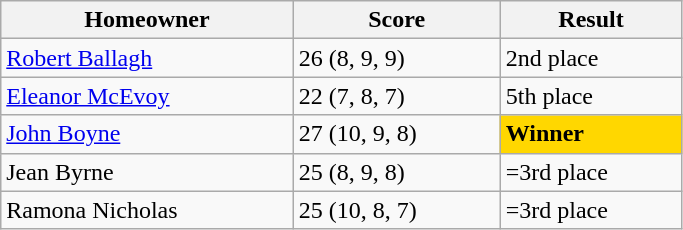<table class="wikitable" style="width:36%;">
<tr>
<th>Homeowner</th>
<th>Score</th>
<th>Result</th>
</tr>
<tr>
<td><a href='#'>Robert Ballagh</a></td>
<td>26 (8, 9, 9)</td>
<td>2nd place</td>
</tr>
<tr>
<td><a href='#'>Eleanor McEvoy</a></td>
<td>22 (7, 8, 7)</td>
<td>5th place</td>
</tr>
<tr>
<td><a href='#'>John Boyne</a></td>
<td>27 (10, 9, 8)</td>
<td style="background:gold;"><strong>Winner</strong></td>
</tr>
<tr>
<td>Jean Byrne</td>
<td>25 (8, 9, 8)</td>
<td>=3rd place</td>
</tr>
<tr>
<td>Ramona Nicholas</td>
<td>25 (10, 8, 7)</td>
<td>=3rd place</td>
</tr>
</table>
